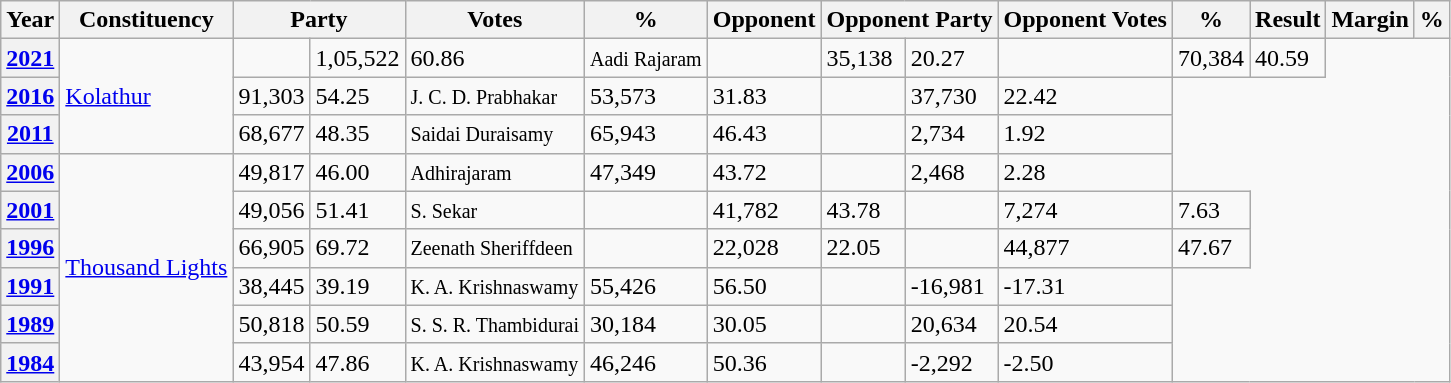<table class="sortable wikitable">
<tr>
<th>Year</th>
<th>Constituency</th>
<th colspan=2>Party</th>
<th>Votes</th>
<th>%</th>
<th>Opponent</th>
<th colspan=2>Opponent Party</th>
<th>Opponent Votes</th>
<th>%</th>
<th>Result</th>
<th>Margin</th>
<th>%</th>
</tr>
<tr>
<th><a href='#'>2021</a></th>
<td rowspan="3"><a href='#'>Kolathur</a></td>
<td></td>
<td>1,05,522</td>
<td>60.86</td>
<td><small>Aadi Rajaram</small></td>
<td></td>
<td>35,138</td>
<td>20.27</td>
<td></td>
<td>70,384</td>
<td>40.59</td>
</tr>
<tr>
<th><a href='#'>2016</a></th>
<td>91,303</td>
<td>54.25</td>
<td><small>J. C. D. Prabhakar</small></td>
<td>53,573</td>
<td>31.83</td>
<td></td>
<td>37,730</td>
<td>22.42</td>
</tr>
<tr>
<th><a href='#'>2011</a></th>
<td>68,677</td>
<td>48.35</td>
<td><small>Saidai Duraisamy</small></td>
<td>65,943</td>
<td>46.43</td>
<td></td>
<td>2,734</td>
<td>1.92</td>
</tr>
<tr>
<th><a href='#'>2006</a></th>
<td rowspan="6"><a href='#'>Thousand Lights</a></td>
<td>49,817</td>
<td>46.00</td>
<td><small>Adhirajaram</small></td>
<td>47,349</td>
<td>43.72</td>
<td></td>
<td>2,468</td>
<td>2.28</td>
</tr>
<tr>
<th><a href='#'>2001</a></th>
<td>49,056</td>
<td>51.41</td>
<td><small>S. Sekar</small></td>
<td></td>
<td>41,782</td>
<td>43.78</td>
<td></td>
<td>7,274</td>
<td>7.63</td>
</tr>
<tr>
<th><a href='#'>1996</a></th>
<td>66,905</td>
<td>69.72</td>
<td><small>Zeenath Sheriffdeen</small></td>
<td></td>
<td>22,028</td>
<td>22.05</td>
<td></td>
<td>44,877</td>
<td>47.67</td>
</tr>
<tr>
<th><a href='#'>1991</a></th>
<td>38,445</td>
<td>39.19</td>
<td><small>K. A. Krishnaswamy</small></td>
<td>55,426</td>
<td>56.50</td>
<td></td>
<td>-16,981</td>
<td>-17.31</td>
</tr>
<tr>
<th><a href='#'>1989</a></th>
<td>50,818</td>
<td>50.59</td>
<td><small>S. S. R. Thambidurai</small></td>
<td>30,184</td>
<td>30.05</td>
<td></td>
<td>20,634</td>
<td>20.54</td>
</tr>
<tr>
<th><a href='#'>1984</a></th>
<td>43,954</td>
<td>47.86</td>
<td><small>K. A. Krishnaswamy</small></td>
<td>46,246</td>
<td>50.36</td>
<td></td>
<td>-2,292</td>
<td>-2.50</td>
</tr>
</table>
